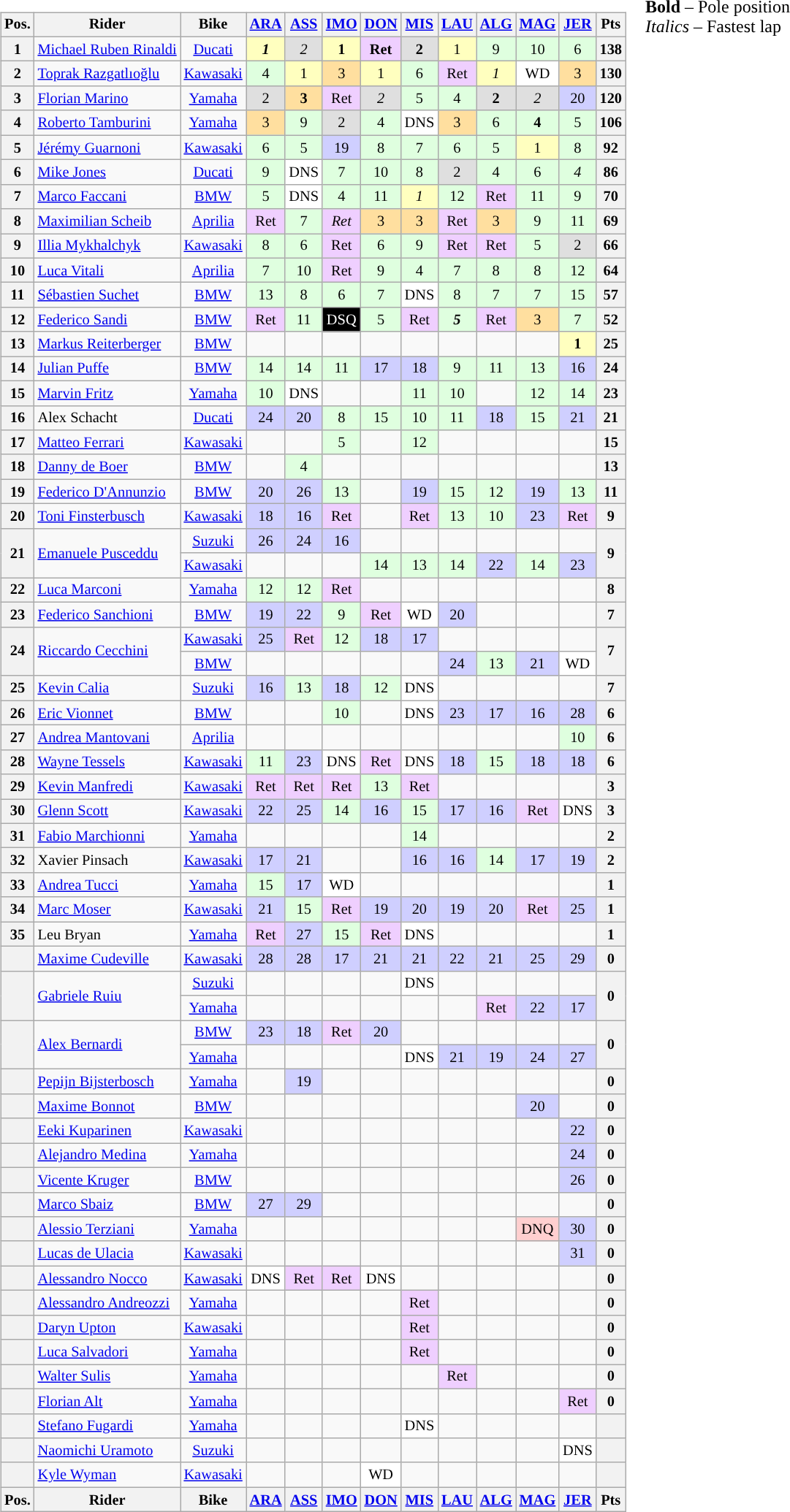<table>
<tr>
<td><br><table class="wikitable" style="font-size: 85%; text-align: center">
<tr valign="top">
<th valign="middle">Pos.</th>
<th valign="middle">Rider</th>
<th valign="middle">Bike</th>
<th><a href='#'>ARA</a><br></th>
<th><a href='#'>ASS</a><br></th>
<th><a href='#'>IMO</a><br></th>
<th><a href='#'>DON</a><br></th>
<th><a href='#'>MIS</a><br></th>
<th><a href='#'>LAU</a><br></th>
<th><a href='#'>ALG</a><br></th>
<th><a href='#'>MAG</a><br></th>
<th><a href='#'>JER</a><br></th>
<th valign="middle">Pts</th>
</tr>
<tr>
<th>1</th>
<td align="left"> <a href='#'>Michael Ruben Rinaldi</a></td>
<td><a href='#'>Ducati</a></td>
<td style="background:#ffffbf;"><strong><em>1</em></strong></td>
<td style="background:#dfdfdf;"><em>2</em></td>
<td style="background:#ffffbf;"><strong>1</strong></td>
<td style="background:#efcfff;"><strong>Ret</strong></td>
<td style="background:#dfdfdf;"><strong>2</strong></td>
<td style="background:#ffffbf;">1</td>
<td style="background:#dfffdf;">9</td>
<td style="background:#dfffdf;">10</td>
<td style="background:#dfffdf;">6</td>
<th>138</th>
</tr>
<tr>
<th>2</th>
<td align="left"> <a href='#'>Toprak Razgatlıoğlu</a></td>
<td><a href='#'>Kawasaki</a></td>
<td style="background:#dfffdf;">4</td>
<td style="background:#ffffbf;">1</td>
<td style="background:#ffdf9f;">3</td>
<td style="background:#ffffbf;">1</td>
<td style="background:#dfffdf;">6</td>
<td style="background:#efcfff;">Ret</td>
<td style="background:#ffffbf;"><em>1</em></td>
<td style="background:#ffffff;">WD</td>
<td style="background:#ffdf9f;">3</td>
<th>130</th>
</tr>
<tr>
<th>3</th>
<td align="left"> <a href='#'>Florian Marino</a></td>
<td><a href='#'>Yamaha</a></td>
<td style="background:#dfdfdf;">2</td>
<td style="background:#ffdf9f;"><strong>3</strong></td>
<td style="background:#efcfff;">Ret</td>
<td style="background:#dfdfdf;"><em>2</em></td>
<td style="background:#dfffdf;">5</td>
<td style="background:#dfffdf;">4</td>
<td style="background:#dfdfdf;"><strong>2</strong></td>
<td style="background:#dfdfdf;"><em>2</em></td>
<td style="background:#cfcfff;">20</td>
<th>120</th>
</tr>
<tr>
<th>4</th>
<td align="left"> <a href='#'>Roberto Tamburini</a></td>
<td><a href='#'>Yamaha</a></td>
<td style="background:#ffdf9f;">3</td>
<td style="background:#dfffdf;">9</td>
<td style="background:#dfdfdf;">2</td>
<td style="background:#dfffdf;">4</td>
<td style="background:#ffffff;">DNS</td>
<td style="background:#ffdf9f;">3</td>
<td style="background:#dfffdf;">6</td>
<td style="background:#dfffdf;"><strong>4</strong></td>
<td style="background:#dfffdf;">5</td>
<th>106</th>
</tr>
<tr>
<th>5</th>
<td align="left"> <a href='#'>Jérémy Guarnoni</a></td>
<td><a href='#'>Kawasaki</a></td>
<td style="background:#dfffdf;">6</td>
<td style="background:#dfffdf;">5</td>
<td style="background:#cfcfff;">19</td>
<td style="background:#dfffdf;">8</td>
<td style="background:#dfffdf;">7</td>
<td style="background:#dfffdf;">6</td>
<td style="background:#dfffdf;">5</td>
<td style="background:#ffffbf;">1</td>
<td style="background:#dfffdf;">8</td>
<th>92</th>
</tr>
<tr>
<th>6</th>
<td align="left"> <a href='#'>Mike Jones</a></td>
<td><a href='#'>Ducati</a></td>
<td style="background:#dfffdf;">9</td>
<td style="background:#ffffff;">DNS</td>
<td style="background:#dfffdf;">7</td>
<td style="background:#dfffdf;">10</td>
<td style="background:#dfffdf;">8</td>
<td style="background:#dfdfdf;">2</td>
<td style="background:#dfffdf;">4</td>
<td style="background:#dfffdf;">6</td>
<td style="background:#dfffdf;"><em>4</em></td>
<th>86</th>
</tr>
<tr>
<th>7</th>
<td align="left"> <a href='#'>Marco Faccani</a></td>
<td><a href='#'>BMW</a></td>
<td style="background:#dfffdf;">5</td>
<td style="background:#ffffff;">DNS</td>
<td style="background:#dfffdf;">4</td>
<td style="background:#dfffdf;">11</td>
<td style="background:#ffffbf;"><em>1</em></td>
<td style="background:#dfffdf;">12</td>
<td style="background:#efcfff;">Ret</td>
<td style="background:#dfffdf;">11</td>
<td style="background:#dfffdf;">9</td>
<th>70</th>
</tr>
<tr>
<th>8</th>
<td align="left"> <a href='#'>Maximilian Scheib</a></td>
<td><a href='#'>Aprilia</a></td>
<td style="background:#efcfff;">Ret</td>
<td style="background:#dfffdf;">7</td>
<td style="background:#efcfff;"><em>Ret</em></td>
<td style="background:#ffdf9f;">3</td>
<td style="background:#ffdf9f;">3</td>
<td style="background:#efcfff;">Ret</td>
<td style="background:#ffdf9f;">3</td>
<td style="background:#dfffdf;">9</td>
<td style="background:#dfffdf;">11</td>
<th>69</th>
</tr>
<tr>
<th>9</th>
<td align="left"> <a href='#'>Illia Mykhalchyk</a></td>
<td><a href='#'>Kawasaki</a></td>
<td style="background:#dfffdf;">8</td>
<td style="background:#dfffdf;">6</td>
<td style="background:#efcfff;">Ret</td>
<td style="background:#dfffdf;">6</td>
<td style="background:#dfffdf;">9</td>
<td style="background:#efcfff;">Ret</td>
<td style="background:#efcfff;">Ret</td>
<td style="background:#dfffdf;">5</td>
<td style="background:#dfdfdf;">2</td>
<th>66</th>
</tr>
<tr>
<th>10</th>
<td align="left"> <a href='#'>Luca Vitali</a></td>
<td><a href='#'>Aprilia</a></td>
<td style="background:#dfffdf;">7</td>
<td style="background:#dfffdf;">10</td>
<td style="background:#efcfff;">Ret</td>
<td style="background:#dfffdf;">9</td>
<td style="background:#dfffdf;">4</td>
<td style="background:#dfffdf;">7</td>
<td style="background:#dfffdf;">8</td>
<td style="background:#dfffdf;">8</td>
<td style="background:#dfffdf;">12</td>
<th>64</th>
</tr>
<tr>
<th>11</th>
<td align="left"> <a href='#'>Sébastien Suchet</a></td>
<td><a href='#'>BMW</a></td>
<td style="background:#dfffdf;">13</td>
<td style="background:#dfffdf;">8</td>
<td style="background:#dfffdf;">6</td>
<td style="background:#dfffdf;">7</td>
<td style="background:#ffffff;">DNS</td>
<td style="background:#dfffdf;">8</td>
<td style="background:#dfffdf;">7</td>
<td style="background:#dfffdf;">7</td>
<td style="background:#dfffdf;">15</td>
<th>57</th>
</tr>
<tr>
<th>12</th>
<td align="left"> <a href='#'>Federico Sandi</a></td>
<td><a href='#'>BMW</a></td>
<td style="background:#efcfff;">Ret</td>
<td style="background:#dfffdf;">11</td>
<td style="background:black; color:white;">DSQ</td>
<td style="background:#dfffdf;">5</td>
<td style="background:#efcfff;">Ret</td>
<td style="background:#dfffdf;"><strong><em>5</em></strong></td>
<td style="background:#efcfff;">Ret</td>
<td style="background:#ffdf9f;">3</td>
<td style="background:#dfffdf;">7</td>
<th>52</th>
</tr>
<tr>
<th>13</th>
<td align="left"> <a href='#'>Markus Reiterberger</a></td>
<td><a href='#'>BMW</a></td>
<td></td>
<td></td>
<td></td>
<td></td>
<td></td>
<td></td>
<td></td>
<td></td>
<td style="background:#ffffbf;"><strong>1</strong></td>
<th>25</th>
</tr>
<tr>
<th>14</th>
<td align="left"> <a href='#'>Julian Puffe</a></td>
<td><a href='#'>BMW</a></td>
<td style="background:#dfffdf;">14</td>
<td style="background:#dfffdf;">14</td>
<td style="background:#dfffdf;">11</td>
<td style="background:#cfcfff;">17</td>
<td style="background:#cfcfff;">18</td>
<td style="background:#dfffdf;">9</td>
<td style="background:#dfffdf;">11</td>
<td style="background:#dfffdf;">13</td>
<td style="background:#cfcfff;">16</td>
<th>24</th>
</tr>
<tr>
<th>15</th>
<td align="left"> <a href='#'>Marvin Fritz</a></td>
<td><a href='#'>Yamaha</a></td>
<td style="background:#dfffdf;">10</td>
<td style="background:#ffffff;">DNS</td>
<td></td>
<td></td>
<td style="background:#dfffdf;">11</td>
<td style="background:#dfffdf;">10</td>
<td></td>
<td style="background:#dfffdf;">12</td>
<td style="background:#dfffdf;">14</td>
<th>23</th>
</tr>
<tr>
<th>16</th>
<td align="left"> Alex Schacht</td>
<td><a href='#'>Ducati</a></td>
<td style="background:#cfcfff;">24</td>
<td style="background:#cfcfff;">20</td>
<td style="background:#dfffdf;">8</td>
<td style="background:#dfffdf;">15</td>
<td style="background:#dfffdf;">10</td>
<td style="background:#dfffdf;">11</td>
<td style="background:#cfcfff;">18</td>
<td style="background:#dfffdf;">15</td>
<td style="background:#cfcfff;">21</td>
<th>21</th>
</tr>
<tr>
<th>17</th>
<td align="left"> <a href='#'>Matteo Ferrari</a></td>
<td><a href='#'>Kawasaki</a></td>
<td></td>
<td></td>
<td style="background:#dfffdf;">5</td>
<td></td>
<td style="background:#dfffdf;">12</td>
<td></td>
<td></td>
<td></td>
<td></td>
<th>15</th>
</tr>
<tr>
<th>18</th>
<td align="left"> <a href='#'>Danny de Boer</a></td>
<td><a href='#'>BMW</a></td>
<td></td>
<td style="background:#dfffdf;">4</td>
<td></td>
<td></td>
<td></td>
<td></td>
<td></td>
<td></td>
<td></td>
<th>13</th>
</tr>
<tr>
<th>19</th>
<td align="left"> <a href='#'>Federico D'Annunzio</a></td>
<td><a href='#'>BMW</a></td>
<td style="background:#cfcfff;">20</td>
<td style="background:#cfcfff;">26</td>
<td style="background:#dfffdf;">13</td>
<td></td>
<td style="background:#cfcfff;">19</td>
<td style="background:#dfffdf;">15</td>
<td style="background:#dfffdf;">12</td>
<td style="background:#cfcfff;">19</td>
<td style="background:#dfffdf;">13</td>
<th>11</th>
</tr>
<tr>
<th>20</th>
<td align="left"> <a href='#'>Toni Finsterbusch</a></td>
<td><a href='#'>Kawasaki</a></td>
<td style="background:#cfcfff;">18</td>
<td style="background:#cfcfff;">16</td>
<td style="background:#efcfff;">Ret</td>
<td></td>
<td style="background:#efcfff;">Ret</td>
<td style="background:#dfffdf;">13</td>
<td style="background:#dfffdf;">10</td>
<td style="background:#cfcfff;">23</td>
<td style="background:#efcfff;">Ret</td>
<th>9</th>
</tr>
<tr>
<th rowspan="2">21</th>
<td rowspan="2" align="left"> <a href='#'>Emanuele Pusceddu</a></td>
<td><a href='#'>Suzuki</a></td>
<td style="background:#cfcfff;">26</td>
<td style="background:#cfcfff;">24</td>
<td style="background:#cfcfff;">16</td>
<td></td>
<td></td>
<td></td>
<td></td>
<td></td>
<td></td>
<th rowspan="2">9</th>
</tr>
<tr>
<td><a href='#'>Kawasaki</a></td>
<td></td>
<td></td>
<td></td>
<td style="background:#dfffdf;">14</td>
<td style="background:#dfffdf;">13</td>
<td style="background:#dfffdf;">14</td>
<td style="background:#cfcfff;">22</td>
<td style="background:#dfffdf;">14</td>
<td style="background:#cfcfff;">23</td>
</tr>
<tr>
<th>22</th>
<td align="left"> <a href='#'>Luca Marconi</a></td>
<td><a href='#'>Yamaha</a></td>
<td style="background:#dfffdf;">12</td>
<td style="background:#dfffdf;">12</td>
<td style="background:#efcfff;">Ret</td>
<td></td>
<td></td>
<td></td>
<td></td>
<td></td>
<td></td>
<th>8</th>
</tr>
<tr>
<th>23</th>
<td align="left"> <a href='#'>Federico Sanchioni</a></td>
<td><a href='#'>BMW</a></td>
<td style="background:#cfcfff;">19</td>
<td style="background:#cfcfff;">22</td>
<td style="background:#dfffdf;">9</td>
<td style="background:#efcfff;">Ret</td>
<td style="background:#ffffff;">WD</td>
<td style="background:#cfcfff;">20</td>
<td></td>
<td></td>
<td></td>
<th>7</th>
</tr>
<tr>
<th rowspan="2">24</th>
<td rowspan="2" align="left"> <a href='#'>Riccardo Cecchini</a></td>
<td><a href='#'>Kawasaki</a></td>
<td style="background:#cfcfff;">25</td>
<td style="background:#efcfff;">Ret</td>
<td style="background:#dfffdf;">12</td>
<td style="background:#cfcfff;">18</td>
<td style="background:#cfcfff;">17</td>
<td></td>
<td></td>
<td></td>
<td></td>
<th rowspan="2">7</th>
</tr>
<tr>
<td><a href='#'>BMW</a></td>
<td></td>
<td></td>
<td></td>
<td></td>
<td></td>
<td style="background:#cfcfff;">24</td>
<td style="background:#dfffdf;">13</td>
<td style="background:#cfcfff;'">21</td>
<td style="background:#ffffff;">WD</td>
</tr>
<tr>
<th>25</th>
<td align="left"> <a href='#'>Kevin Calia</a></td>
<td><a href='#'>Suzuki</a></td>
<td style="background:#cfcfff;">16</td>
<td style="background:#dfffdf;">13</td>
<td style="background:#cfcfff;">18</td>
<td style="background:#dfffdf;">12</td>
<td style="background:#ffffff;">DNS</td>
<td></td>
<td></td>
<td></td>
<td></td>
<th>7</th>
</tr>
<tr>
<th>26</th>
<td align="left"> <a href='#'>Eric Vionnet</a></td>
<td><a href='#'>BMW</a></td>
<td></td>
<td></td>
<td style="background:#dfffdf;">10</td>
<td></td>
<td style="background:#ffffff;">DNS</td>
<td style="background:#cfcfff;">23</td>
<td style="background:#cfcfff;">17</td>
<td style="background:#cfcfff;">16</td>
<td style="background:#cfcfff;">28</td>
<th>6</th>
</tr>
<tr>
<th>27</th>
<td align="left"> <a href='#'>Andrea Mantovani</a></td>
<td><a href='#'>Aprilia</a></td>
<td></td>
<td></td>
<td></td>
<td></td>
<td></td>
<td></td>
<td></td>
<td></td>
<td style="background:#dfffdf;">10</td>
<th>6</th>
</tr>
<tr>
<th>28</th>
<td align="left"> <a href='#'>Wayne Tessels</a></td>
<td><a href='#'>Kawasaki</a></td>
<td style="background:#dfffdf;">11</td>
<td style="background:#cfcfff;">23</td>
<td style="background:#ffffff;">DNS</td>
<td style="background:#efcfff;">Ret</td>
<td style="background:#ffffff;">DNS</td>
<td style="background:#cfcfff;">18</td>
<td style="background:#dfffdf;">15</td>
<td style="background:#cfcfff;">18</td>
<td style="background:#cfcfff;">18</td>
<th>6</th>
</tr>
<tr>
<th>29</th>
<td align="left"> <a href='#'>Kevin Manfredi</a></td>
<td><a href='#'>Kawasaki</a></td>
<td style="background:#efcfff;">Ret</td>
<td style="background:#efcfff;">Ret</td>
<td style="background:#efcfff;">Ret</td>
<td style="background:#dfffdf;">13</td>
<td style="background:#efcfff;">Ret</td>
<td></td>
<td></td>
<td></td>
<td></td>
<th>3</th>
</tr>
<tr>
<th>30</th>
<td align="left"> <a href='#'>Glenn Scott</a></td>
<td><a href='#'>Kawasaki</a></td>
<td style="background:#cfcfff;">22</td>
<td style="background:#cfcfff;">25</td>
<td style="background:#dfffdf;">14</td>
<td style="background:#cfcfff;">16</td>
<td style="background:#dfffdf;">15</td>
<td style="background:#cfcfff;">17</td>
<td style="background:#cfcfff;">16</td>
<td style="background:#efcfff;">Ret</td>
<td style="background:#ffffff;">DNS</td>
<th>3</th>
</tr>
<tr>
<th>31</th>
<td align="left"> <a href='#'>Fabio Marchionni</a></td>
<td><a href='#'>Yamaha</a></td>
<td></td>
<td></td>
<td></td>
<td></td>
<td style="background:#dfffdf;">14</td>
<td></td>
<td></td>
<td></td>
<td></td>
<th>2</th>
</tr>
<tr>
<th>32</th>
<td align="left"> Xavier Pinsach</td>
<td><a href='#'>Kawasaki</a></td>
<td style="background:#cfcfff;">17</td>
<td style="background:#cfcfff;">21</td>
<td></td>
<td></td>
<td style="background:#cfcfff;">16</td>
<td style="background:#cfcfff;">16</td>
<td style="background:#dfffdf;">14</td>
<td style="background:#cfcfff;">17</td>
<td style="background:#cfcfff;">19</td>
<th>2</th>
</tr>
<tr>
<th>33</th>
<td align="left"> <a href='#'>Andrea Tucci</a></td>
<td><a href='#'>Yamaha</a></td>
<td style="background:#dfffdf;">15</td>
<td style="background:#cfcfff;">17</td>
<td style="background:#ffffff;">WD</td>
<td></td>
<td></td>
<td></td>
<td></td>
<td></td>
<td></td>
<th>1</th>
</tr>
<tr>
<th>34</th>
<td align="left"> <a href='#'>Marc Moser</a></td>
<td><a href='#'>Kawasaki</a></td>
<td style="background:#cfcfff;">21</td>
<td style="background:#dfffdf;">15</td>
<td style="background:#efcfff;">Ret</td>
<td style="background:#cfcfff;">19</td>
<td style="background:#cfcfff;">20</td>
<td style="background:#cfcfff;">19</td>
<td style="background:#cfcfff;">20</td>
<td style="background:#efcfff;">Ret</td>
<td style="background:#cfcfff;">25</td>
<th>1</th>
</tr>
<tr>
<th>35</th>
<td align="left"> Leu Bryan</td>
<td><a href='#'>Yamaha</a></td>
<td style="background:#efcfff;">Ret</td>
<td style="background:#cfcfff;">27</td>
<td style="background:#dfffdf;">15</td>
<td style="background:#efcfff;">Ret</td>
<td style="background:#ffffff;">DNS</td>
<td></td>
<td></td>
<td></td>
<td></td>
<th>1</th>
</tr>
<tr>
<th></th>
<td align="left"> <a href='#'>Maxime Cudeville</a></td>
<td><a href='#'>Kawasaki</a></td>
<td style="background:#cfcfff;">28</td>
<td style="background:#cfcfff;">28</td>
<td style="background:#cfcfff;">17</td>
<td style="background:#cfcfff;">21</td>
<td style="background:#cfcfff;">21</td>
<td style="background:#cfcfff;">22</td>
<td style="background:#cfcfff;">21</td>
<td style="background:#cfcfff;">25</td>
<td style="background:#cfcfff;">29</td>
<th>0</th>
</tr>
<tr>
<th rowspan="2"></th>
<td rowspan="2" align="left"> <a href='#'>Gabriele Ruiu</a></td>
<td><a href='#'>Suzuki</a></td>
<td></td>
<td></td>
<td></td>
<td></td>
<td style="background:#ffffff;">DNS</td>
<td></td>
<td></td>
<td></td>
<td></td>
<th rowspan="2">0</th>
</tr>
<tr>
<td><a href='#'>Yamaha</a></td>
<td></td>
<td></td>
<td></td>
<td></td>
<td></td>
<td></td>
<td style="background:#efcfff;">Ret</td>
<td style="background:#cfcfff;">22</td>
<td style="background:#cfcfff;">17</td>
</tr>
<tr>
<th rowspan="2"></th>
<td rowspan="2" align="left"> <a href='#'>Alex Bernardi</a></td>
<td><a href='#'>BMW</a></td>
<td style="background:#cfcfff;">23</td>
<td style="background:#cfcfff;">18</td>
<td style="background:#efcfff;">Ret</td>
<td style="background:#cfcfff;">20</td>
<td></td>
<td></td>
<td></td>
<td></td>
<td></td>
<th rowspan="2">0</th>
</tr>
<tr>
<td><a href='#'>Yamaha</a></td>
<td></td>
<td></td>
<td></td>
<td></td>
<td style="background:#ffffff;">DNS</td>
<td style="background:#cfcfff;">21</td>
<td style="background:#cfcfff;">19</td>
<td style="background:#cfcfff;">24</td>
<td style="background:#cfcfff;">27</td>
</tr>
<tr>
<th></th>
<td align="left"> <a href='#'>Pepijn Bijsterbosch</a></td>
<td><a href='#'>Yamaha</a></td>
<td></td>
<td style="background:#cfcfff;">19</td>
<td></td>
<td></td>
<td></td>
<td></td>
<td></td>
<td></td>
<td></td>
<th>0</th>
</tr>
<tr>
<th></th>
<td align="left"> <a href='#'>Maxime Bonnot</a></td>
<td><a href='#'>BMW</a></td>
<td></td>
<td></td>
<td></td>
<td></td>
<td></td>
<td></td>
<td></td>
<td style="background:#cfcfff;">20</td>
<td></td>
<th>0</th>
</tr>
<tr>
<th></th>
<td align="left"> <a href='#'>Eeki Kuparinen</a></td>
<td><a href='#'>Kawasaki</a></td>
<td></td>
<td></td>
<td></td>
<td></td>
<td></td>
<td></td>
<td></td>
<td></td>
<td style="background:#cfcfff;">22</td>
<th>0</th>
</tr>
<tr>
<th></th>
<td align="left"> <a href='#'>Alejandro Medina</a></td>
<td><a href='#'>Yamaha</a></td>
<td></td>
<td></td>
<td></td>
<td></td>
<td></td>
<td></td>
<td></td>
<td></td>
<td style="background:#cfcfff;">24</td>
<th>0</th>
</tr>
<tr>
<th></th>
<td align="left"> <a href='#'>Vicente Kruger</a></td>
<td><a href='#'>BMW</a></td>
<td></td>
<td></td>
<td></td>
<td></td>
<td></td>
<td></td>
<td></td>
<td></td>
<td style="background:#cfcfff;">26</td>
<th>0</th>
</tr>
<tr>
<th></th>
<td align="left"> <a href='#'>Marco Sbaiz</a></td>
<td><a href='#'>BMW</a></td>
<td style="background:#cfcfff;">27</td>
<td style="background:#cfcfff;">29</td>
<td></td>
<td></td>
<td></td>
<td></td>
<td></td>
<td></td>
<td></td>
<th>0</th>
</tr>
<tr>
<th></th>
<td align="left"> <a href='#'>Alessio Terziani</a></td>
<td><a href='#'>Yamaha</a></td>
<td></td>
<td></td>
<td></td>
<td></td>
<td></td>
<td></td>
<td></td>
<td style="background:#ffcfcf;">DNQ</td>
<td style="background:#cfcfff;">30</td>
<th>0</th>
</tr>
<tr>
<th></th>
<td align="left"> <a href='#'>Lucas de Ulacia</a></td>
<td><a href='#'>Kawasaki</a></td>
<td></td>
<td></td>
<td></td>
<td></td>
<td></td>
<td></td>
<td></td>
<td></td>
<td style="background:#cfcfff;">31</td>
<th>0</th>
</tr>
<tr>
<th></th>
<td align="left"> <a href='#'>Alessandro Nocco</a></td>
<td><a href='#'>Kawasaki</a></td>
<td style="background:#ffffff;">DNS</td>
<td style="background:#efcfff;">Ret</td>
<td style="background:#efcfff;">Ret</td>
<td style="background:#ffffff;">DNS</td>
<td></td>
<td></td>
<td></td>
<td></td>
<td></td>
<th>0</th>
</tr>
<tr>
<th></th>
<td align="left"> <a href='#'>Alessandro Andreozzi</a></td>
<td><a href='#'>Yamaha</a></td>
<td></td>
<td></td>
<td></td>
<td></td>
<td style="background:#efcfff;">Ret</td>
<td></td>
<td></td>
<td></td>
<td></td>
<th>0</th>
</tr>
<tr>
<th></th>
<td align="left"> <a href='#'>Daryn Upton</a></td>
<td><a href='#'>Kawasaki</a></td>
<td></td>
<td></td>
<td></td>
<td></td>
<td style="background:#efcfff;">Ret</td>
<td></td>
<td></td>
<td></td>
<td></td>
<th>0</th>
</tr>
<tr>
<th></th>
<td align="left"> <a href='#'>Luca Salvadori</a></td>
<td><a href='#'>Yamaha</a></td>
<td></td>
<td></td>
<td></td>
<td></td>
<td style="background:#efcfff;">Ret</td>
<td></td>
<td></td>
<td></td>
<td></td>
<th>0</th>
</tr>
<tr>
<th></th>
<td align="left"> <a href='#'>Walter Sulis</a></td>
<td><a href='#'>Yamaha</a></td>
<td></td>
<td></td>
<td></td>
<td></td>
<td></td>
<td style="background:#efcfff;">Ret</td>
<td></td>
<td></td>
<td></td>
<th>0</th>
</tr>
<tr>
<th></th>
<td align="left"> <a href='#'>Florian Alt</a></td>
<td><a href='#'>Yamaha</a></td>
<td></td>
<td></td>
<td></td>
<td></td>
<td></td>
<td></td>
<td></td>
<td></td>
<td style="background:#efcfff;">Ret</td>
<th>0</th>
</tr>
<tr>
<th></th>
<td align="left"> <a href='#'>Stefano Fugardi</a></td>
<td><a href='#'>Yamaha</a></td>
<td></td>
<td></td>
<td></td>
<td></td>
<td style="background:#ffffff;">DNS</td>
<td></td>
<td></td>
<td></td>
<td></td>
<th></th>
</tr>
<tr>
<th></th>
<td align="left"> <a href='#'>Naomichi Uramoto</a></td>
<td><a href='#'>Suzuki</a></td>
<td></td>
<td></td>
<td></td>
<td></td>
<td></td>
<td></td>
<td></td>
<td></td>
<td style="background:#ffffff;">DNS</td>
<th></th>
</tr>
<tr>
<th></th>
<td align="left"> <a href='#'>Kyle Wyman</a></td>
<td><a href='#'>Kawasaki</a></td>
<td></td>
<td></td>
<td></td>
<td style="background:#ffffff;">WD</td>
<td></td>
<td></td>
<td></td>
<td></td>
<td></td>
<th></th>
</tr>
<tr valign="top">
<th valign="middle">Pos.</th>
<th valign="middle">Rider</th>
<th valign="middle">Bike</th>
<th><a href='#'>ARA</a><br></th>
<th><a href='#'>ASS</a><br></th>
<th><a href='#'>IMO</a><br></th>
<th><a href='#'>DON</a><br></th>
<th><a href='#'>MIS</a><br></th>
<th><a href='#'>LAU</a><br></th>
<th><a href='#'>ALG</a><br></th>
<th><a href='#'>MAG</a><br></th>
<th><a href='#'>JER</a><br></th>
<th valign="middle">Pts</th>
</tr>
</table>
</td>
<td valign="top"><br><span><strong>Bold</strong> – Pole position<br><em>Italics</em> – Fastest lap</span></td>
</tr>
</table>
